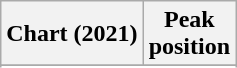<table class="wikitable sortable plainrowheaders" style="text-align:center">
<tr>
<th scope="col">Chart (2021)</th>
<th scope="col">Peak<br>position</th>
</tr>
<tr>
</tr>
<tr>
</tr>
<tr>
</tr>
<tr>
</tr>
<tr>
</tr>
</table>
